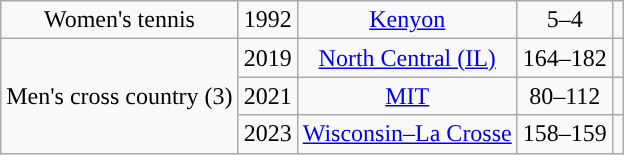<table class="wikitable" style="border: 2px solid #">
<tr align="center">
<td>Women's tennis</td>
<td>1992</td>
<td><a href='#'>Kenyon</a></td>
<td>5–4</td>
<td></td>
</tr>
<tr align="center">
<td rowspan="3">Men's cross country (3)</td>
<td>2019</td>
<td><a href='#'>North Central (IL)</a></td>
<td>164–182</td>
<td></td>
</tr>
<tr align="center">
<td>2021</td>
<td><a href='#'>MIT</a></td>
<td>80–112</td>
<td></td>
</tr>
<tr align="center">
<td>2023</td>
<td><a href='#'>Wisconsin–La Crosse</a></td>
<td>158–159</td>
<td></td>
</tr>
</table>
